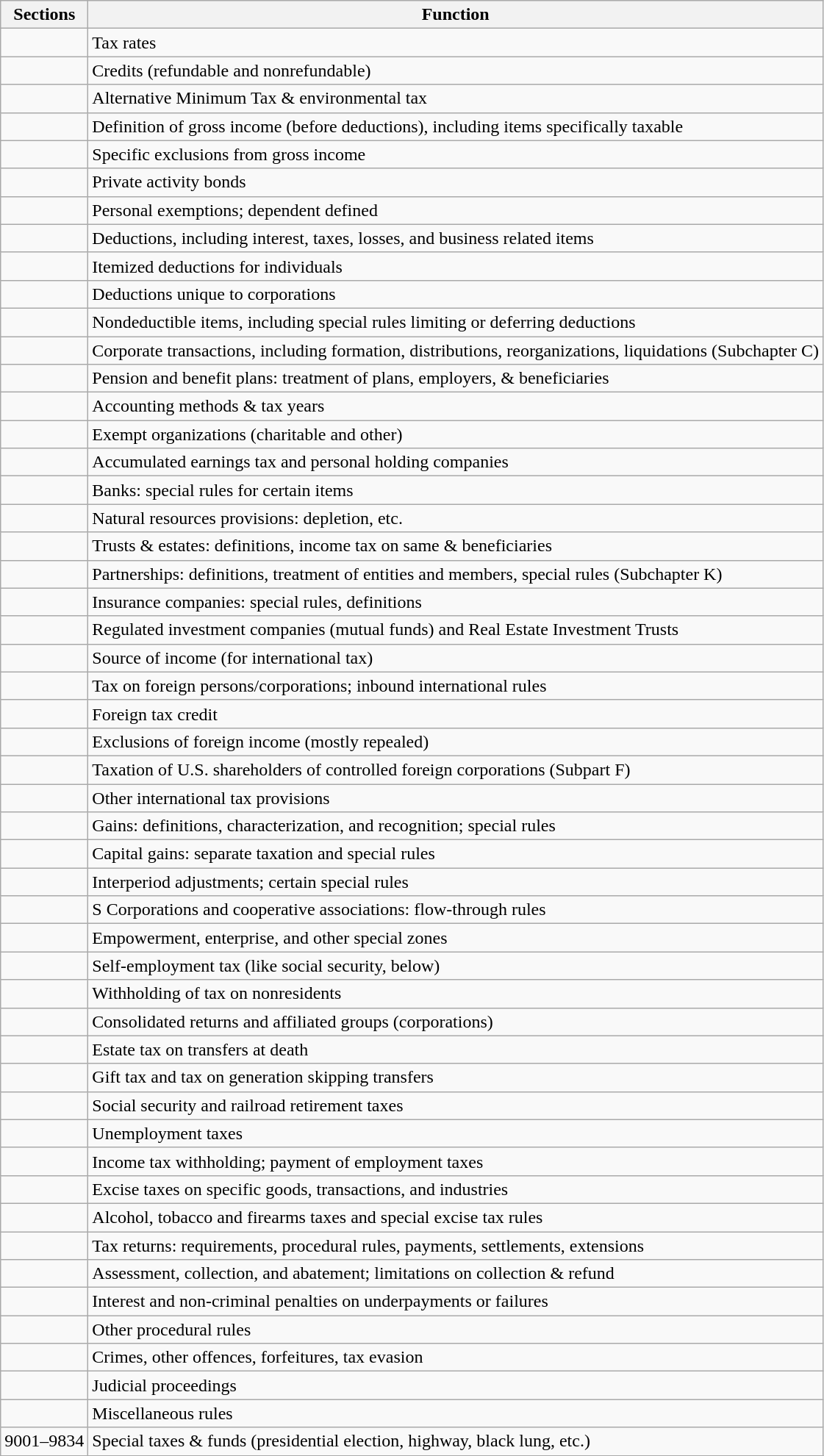<table class=wikitable>
<tr>
<th>Sections</th>
<th>Function</th>
</tr>
<tr>
<td></td>
<td>Tax rates</td>
</tr>
<tr>
<td></td>
<td>Credits (refundable and nonrefundable)</td>
</tr>
<tr>
<td></td>
<td>Alternative Minimum Tax & environmental tax</td>
</tr>
<tr>
<td></td>
<td>Definition of gross income (before deductions), including items specifically taxable</td>
</tr>
<tr>
<td></td>
<td>Specific exclusions from gross income</td>
</tr>
<tr>
<td></td>
<td>Private activity bonds</td>
</tr>
<tr>
<td></td>
<td>Personal exemptions; dependent defined</td>
</tr>
<tr>
<td></td>
<td>Deductions, including interest, taxes, losses, and business related items</td>
</tr>
<tr>
<td></td>
<td>Itemized deductions for individuals</td>
</tr>
<tr>
<td></td>
<td>Deductions unique to corporations</td>
</tr>
<tr>
<td></td>
<td>Nondeductible items, including special rules limiting or deferring deductions</td>
</tr>
<tr>
<td></td>
<td>Corporate transactions, including formation, distributions, reorganizations, liquidations (Subchapter C)</td>
</tr>
<tr>
<td></td>
<td>Pension and benefit plans: treatment of plans, employers, & beneficiaries</td>
</tr>
<tr>
<td></td>
<td>Accounting methods & tax years</td>
</tr>
<tr>
<td></td>
<td>Exempt organizations (charitable and other)</td>
</tr>
<tr>
<td></td>
<td>Accumulated earnings tax and personal holding companies</td>
</tr>
<tr>
<td></td>
<td>Banks: special rules for certain items</td>
</tr>
<tr>
<td></td>
<td>Natural resources provisions: depletion, etc.</td>
</tr>
<tr>
<td></td>
<td>Trusts & estates: definitions, income tax on same & beneficiaries</td>
</tr>
<tr>
<td></td>
<td>Partnerships: definitions, treatment of entities and members, special rules (Subchapter K)</td>
</tr>
<tr>
<td></td>
<td>Insurance companies: special rules, definitions</td>
</tr>
<tr>
<td></td>
<td>Regulated investment companies (mutual funds) and Real Estate Investment Trusts</td>
</tr>
<tr>
<td></td>
<td>Source of income (for international tax)</td>
</tr>
<tr>
<td></td>
<td>Tax on foreign persons/corporations; inbound international rules</td>
</tr>
<tr>
<td></td>
<td>Foreign tax credit</td>
</tr>
<tr>
<td></td>
<td>Exclusions of foreign income (mostly repealed)</td>
</tr>
<tr>
<td></td>
<td>Taxation of U.S. shareholders of controlled foreign corporations (Subpart F)</td>
</tr>
<tr>
<td></td>
<td>Other international tax provisions</td>
</tr>
<tr>
<td></td>
<td>Gains: definitions, characterization, and recognition; special rules</td>
</tr>
<tr>
<td></td>
<td>Capital gains: separate taxation and special rules</td>
</tr>
<tr>
<td></td>
<td>Interperiod adjustments; certain special rules</td>
</tr>
<tr>
<td></td>
<td>S Corporations and cooperative associations: flow-through rules</td>
</tr>
<tr>
<td></td>
<td>Empowerment, enterprise, and other special zones</td>
</tr>
<tr>
<td></td>
<td>Self-employment tax (like social security, below)</td>
</tr>
<tr>
<td></td>
<td>Withholding of tax on nonresidents</td>
</tr>
<tr>
<td></td>
<td>Consolidated returns and affiliated groups (corporations)</td>
</tr>
<tr>
<td></td>
<td>Estate tax on transfers at death</td>
</tr>
<tr>
<td></td>
<td>Gift tax and tax on generation skipping transfers</td>
</tr>
<tr>
<td></td>
<td>Social security and railroad retirement taxes</td>
</tr>
<tr>
<td></td>
<td>Unemployment taxes</td>
</tr>
<tr>
<td></td>
<td>Income tax withholding; payment of employment taxes</td>
</tr>
<tr>
<td></td>
<td>Excise taxes on specific goods, transactions, and industries</td>
</tr>
<tr>
<td></td>
<td>Alcohol, tobacco and firearms taxes and special excise tax rules</td>
</tr>
<tr>
<td></td>
<td>Tax returns: requirements, procedural rules, payments, settlements, extensions</td>
</tr>
<tr>
<td></td>
<td>Assessment, collection, and abatement; limitations on collection & refund</td>
</tr>
<tr>
<td></td>
<td>Interest and non-criminal penalties on underpayments or failures</td>
</tr>
<tr>
<td></td>
<td>Other procedural rules</td>
</tr>
<tr>
<td></td>
<td>Crimes, other offences, forfeitures, tax evasion</td>
</tr>
<tr>
<td></td>
<td>Judicial proceedings</td>
</tr>
<tr>
<td></td>
<td>Miscellaneous rules</td>
</tr>
<tr>
<td>9001–9834</td>
<td>Special taxes & funds (presidential election, highway, black lung, etc.)</td>
</tr>
<tr>
</tr>
</table>
